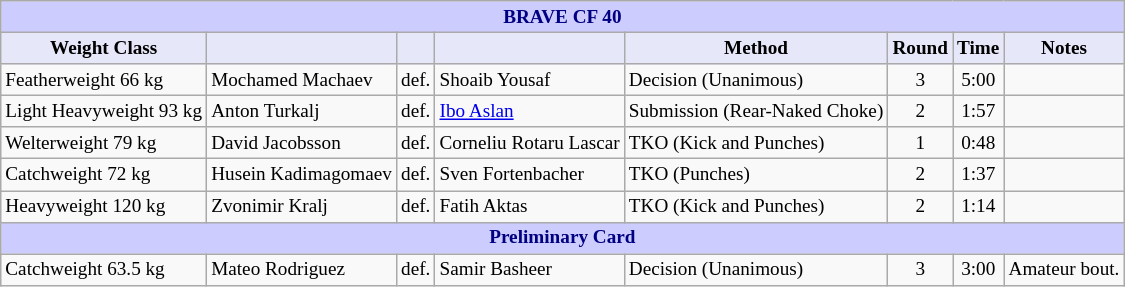<table class="wikitable" style="font-size: 80%;">
<tr>
<th colspan="8" style="background-color: #ccf; color: #000080; text-align: center;"><strong>BRAVE CF 40</strong></th>
</tr>
<tr>
<th colspan="1" style="background-color: #E6E8FA; color: #000000; text-align: center;">Weight Class</th>
<th colspan="1" style="background-color: #E6E8FA; color: #000000; text-align: center;"></th>
<th colspan="1" style="background-color: #E6E8FA; color: #000000; text-align: center;"></th>
<th colspan="1" style="background-color: #E6E8FA; color: #000000; text-align: center;"></th>
<th colspan="1" style="background-color: #E6E8FA; color: #000000; text-align: center;">Method</th>
<th colspan="1" style="background-color: #E6E8FA; color: #000000; text-align: center;">Round</th>
<th colspan="1" style="background-color: #E6E8FA; color: #000000; text-align: center;">Time</th>
<th colspan="1" style="background-color: #E6E8FA; color: #000000; text-align: center;">Notes</th>
</tr>
<tr>
<td>Featherweight 66 kg</td>
<td> Mochamed Machaev</td>
<td align=center>def.</td>
<td> Shoaib Yousaf</td>
<td>Decision (Unanimous)</td>
<td align=center>3</td>
<td align=center>5:00</td>
<td></td>
</tr>
<tr>
<td>Light Heavyweight 93 kg</td>
<td> Anton Turkalj</td>
<td align=center>def.</td>
<td> <a href='#'>Ibo Aslan</a></td>
<td>Submission (Rear-Naked Choke)</td>
<td align=center>2</td>
<td align=center>1:57</td>
<td></td>
</tr>
<tr>
<td>Welterweight 79 kg</td>
<td> David Jacobsson</td>
<td align=center>def.</td>
<td> Corneliu Rotaru Lascar</td>
<td>TKO (Kick and Punches)</td>
<td align=center>1</td>
<td align=center>0:48</td>
<td></td>
</tr>
<tr>
<td>Catchweight 72 kg</td>
<td> Husein Kadimagomaev</td>
<td align=center>def.</td>
<td> Sven Fortenbacher</td>
<td>TKO (Punches)</td>
<td align=center>2</td>
<td align=center>1:37</td>
<td></td>
</tr>
<tr>
<td>Heavyweight 120 kg</td>
<td> Zvonimir Kralj</td>
<td align=center>def.</td>
<td> Fatih Aktas</td>
<td>TKO (Kick and Punches)</td>
<td align=center>2</td>
<td align=center>1:14</td>
<td></td>
</tr>
<tr>
<th colspan="8" style="background-color: #ccf; color: #000080; text-align: center;"><strong>Preliminary Card</strong></th>
</tr>
<tr>
<td>Catchweight 63.5 kg</td>
<td> Mateo Rodriguez</td>
<td align=center>def.</td>
<td> Samir Basheer</td>
<td>Decision (Unanimous)</td>
<td align=center>3</td>
<td align=center>3:00</td>
<td>Amateur bout.</td>
</tr>
</table>
